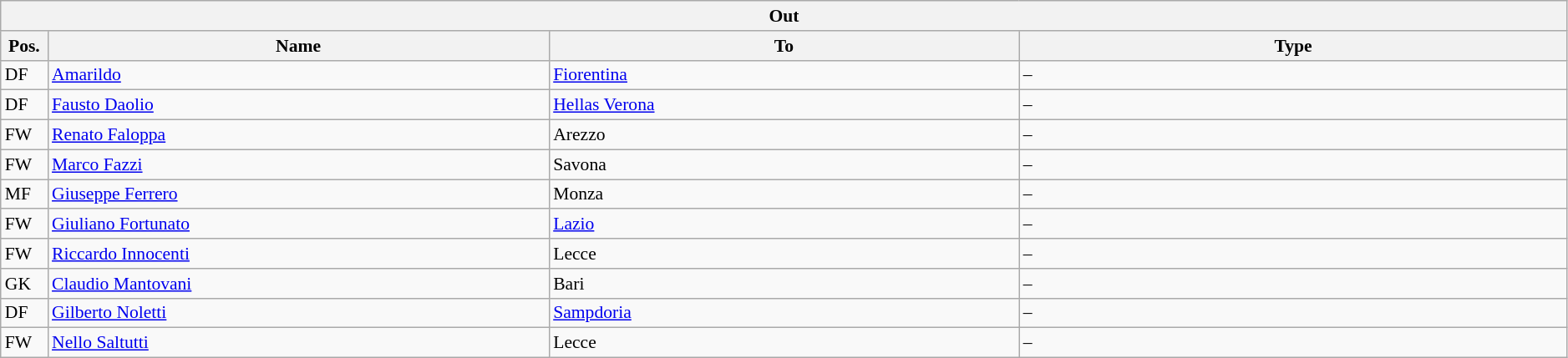<table class="wikitable" style="font-size:90%;width:99%;">
<tr>
<th colspan="4">Out</th>
</tr>
<tr>
<th width=3%>Pos.</th>
<th width=32%>Name</th>
<th width=30%>To</th>
<th width=35%>Type</th>
</tr>
<tr>
<td>DF</td>
<td><a href='#'>Amarildo</a></td>
<td><a href='#'>Fiorentina</a></td>
<td>–</td>
</tr>
<tr>
<td>DF</td>
<td><a href='#'>Fausto Daolio</a></td>
<td><a href='#'>Hellas Verona</a></td>
<td>–</td>
</tr>
<tr>
<td>FW</td>
<td><a href='#'>Renato Faloppa</a></td>
<td>Arezzo</td>
<td>–</td>
</tr>
<tr>
<td>FW</td>
<td><a href='#'>Marco Fazzi</a></td>
<td>Savona</td>
<td>–</td>
</tr>
<tr>
<td>MF</td>
<td><a href='#'>Giuseppe Ferrero</a></td>
<td>Monza</td>
<td>–</td>
</tr>
<tr>
<td>FW</td>
<td><a href='#'>Giuliano Fortunato</a></td>
<td><a href='#'>Lazio</a></td>
<td>–</td>
</tr>
<tr>
<td>FW</td>
<td><a href='#'>Riccardo Innocenti</a></td>
<td>Lecce</td>
<td>–</td>
</tr>
<tr>
<td>GK</td>
<td><a href='#'>Claudio Mantovani</a></td>
<td>Bari</td>
<td>–</td>
</tr>
<tr>
<td>DF</td>
<td><a href='#'>Gilberto Noletti</a></td>
<td><a href='#'>Sampdoria</a></td>
<td>–</td>
</tr>
<tr>
<td>FW</td>
<td><a href='#'>Nello Saltutti</a></td>
<td>Lecce</td>
<td>–</td>
</tr>
</table>
